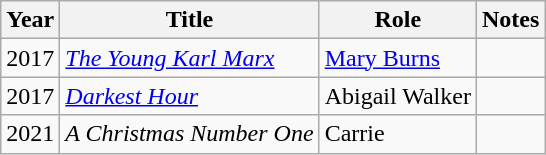<table class="wikitable sortable">
<tr>
<th>Year</th>
<th>Title</th>
<th>Role</th>
<th>Notes</th>
</tr>
<tr>
<td>2017</td>
<td><em><a href='#'>The Young Karl Marx</a></em></td>
<td><a href='#'>Mary Burns</a></td>
<td></td>
</tr>
<tr>
<td>2017</td>
<td><em><a href='#'>Darkest Hour</a></em></td>
<td>Abigail Walker</td>
<td></td>
</tr>
<tr>
<td>2021</td>
<td><em>A Christmas Number One</em></td>
<td>Carrie</td>
<td></td>
</tr>
</table>
